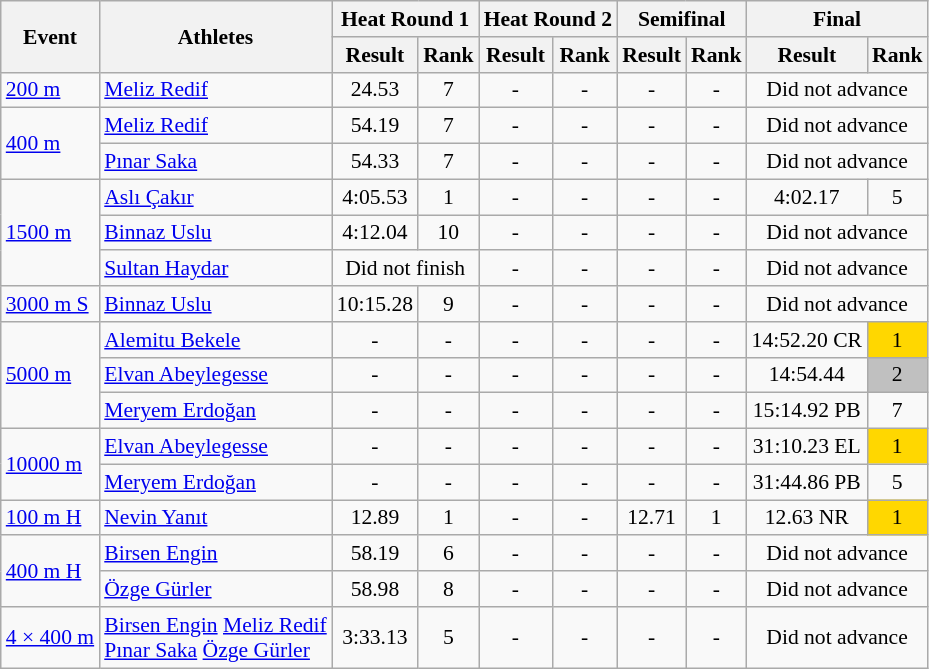<table class="wikitable" border="1" style="font-size:90%">
<tr>
<th rowspan="2">Event</th>
<th rowspan="2">Athletes</th>
<th colspan="2">Heat Round 1</th>
<th colspan="2">Heat Round 2</th>
<th colspan="2">Semifinal</th>
<th colspan="2">Final</th>
</tr>
<tr>
<th>Result</th>
<th>Rank</th>
<th>Result</th>
<th>Rank</th>
<th>Result</th>
<th>Rank</th>
<th>Result</th>
<th>Rank</th>
</tr>
<tr>
<td rowspan="1"><a href='#'>200 m</a></td>
<td><a href='#'>Meliz Redif</a></td>
<td align=center>24.53</td>
<td align=center>7</td>
<td align=center>-</td>
<td align=center>-</td>
<td align=center>-</td>
<td align=center>-</td>
<td align=center colspan="2">Did not advance</td>
</tr>
<tr>
<td rowspan="2"><a href='#'>400 m</a></td>
<td><a href='#'>Meliz Redif</a></td>
<td align=center>54.19</td>
<td align=center>7</td>
<td align=center>-</td>
<td align=center>-</td>
<td align=center>-</td>
<td align=center>-</td>
<td align=center colspan="2">Did not advance</td>
</tr>
<tr>
<td><a href='#'>Pınar Saka</a></td>
<td align=center>54.33</td>
<td align=center>7</td>
<td align=center>-</td>
<td align=center>-</td>
<td align=center>-</td>
<td align=center>-</td>
<td align=center colspan="2">Did not advance</td>
</tr>
<tr>
<td rowspan="3"><a href='#'>1500 m</a></td>
<td><a href='#'>Aslı Çakır</a></td>
<td align=center>4:05.53</td>
<td align=center>1</td>
<td align=center>-</td>
<td align=center>-</td>
<td align=center>-</td>
<td align=center>-</td>
<td align=center>4:02.17</td>
<td align=center>5</td>
</tr>
<tr>
<td><a href='#'>Binnaz Uslu</a></td>
<td align=center>4:12.04</td>
<td align=center>10</td>
<td align=center>-</td>
<td align=center>-</td>
<td align=center>-</td>
<td align=center>-</td>
<td align=center colspan="2">Did not advance</td>
</tr>
<tr>
<td><a href='#'>Sultan Haydar</a></td>
<td align=center colspan="2">Did not finish</td>
<td align=center>-</td>
<td align=center>-</td>
<td align=center>-</td>
<td align=center>-</td>
<td align=center colspan="2">Did not advance</td>
</tr>
<tr>
<td rowspan="1"><a href='#'>3000 m S</a></td>
<td><a href='#'>Binnaz Uslu</a></td>
<td align=center>10:15.28</td>
<td align=center>9</td>
<td align=center>-</td>
<td align=center>-</td>
<td align=center>-</td>
<td align=center>-</td>
<td align=center colspan="2">Did not advance</td>
</tr>
<tr>
<td rowspan="3"><a href='#'>5000 m</a></td>
<td><a href='#'>Alemitu Bekele</a></td>
<td align=center>-</td>
<td align=center>-</td>
<td align=center>-</td>
<td align=center>-</td>
<td align=center>-</td>
<td align=center>-</td>
<td align=center>14:52.20 CR</td>
<td align=center bgcolor="gold">1</td>
</tr>
<tr>
<td><a href='#'>Elvan Abeylegesse</a></td>
<td align=center>-</td>
<td align=center>-</td>
<td align=center>-</td>
<td align=center>-</td>
<td align=center>-</td>
<td align=center>-</td>
<td align=center>14:54.44</td>
<td align=center bgcolor="silver">2</td>
</tr>
<tr>
<td><a href='#'>Meryem Erdoğan</a></td>
<td align=center>-</td>
<td align=center>-</td>
<td align=center>-</td>
<td align=center>-</td>
<td align=center>-</td>
<td align=center>-</td>
<td align=center>15:14.92 PB</td>
<td align=center>7</td>
</tr>
<tr>
<td rowspan="2"><a href='#'>10000 m</a></td>
<td><a href='#'>Elvan Abeylegesse</a></td>
<td align=center>-</td>
<td align=center>-</td>
<td align=center>-</td>
<td align=center>-</td>
<td align=center>-</td>
<td align=center>-</td>
<td align=center>31:10.23 EL</td>
<td align=center bgcolor="gold">1</td>
</tr>
<tr>
<td><a href='#'>Meryem Erdoğan</a></td>
<td align=center>-</td>
<td align=center>-</td>
<td align=center>-</td>
<td align=center>-</td>
<td align=center>-</td>
<td align=center>-</td>
<td align=center>31:44.86 PB</td>
<td align=center>5</td>
</tr>
<tr>
<td rowspan="1"><a href='#'>100 m H</a></td>
<td><a href='#'>Nevin Yanıt</a></td>
<td align=center>12.89</td>
<td align=center>1</td>
<td align=center>-</td>
<td align=center>-</td>
<td align=center>12.71</td>
<td align=center>1</td>
<td align=center>12.63 NR</td>
<td align=center bgcolor="gold">1</td>
</tr>
<tr>
<td rowspan="2"><a href='#'>400 m H</a></td>
<td><a href='#'>Birsen Engin</a></td>
<td align=center>58.19</td>
<td align=center>6</td>
<td align=center>-</td>
<td align=center>-</td>
<td align=center>-</td>
<td align=center>-</td>
<td align=center colspan="2">Did not advance</td>
</tr>
<tr>
<td><a href='#'>Özge Gürler</a></td>
<td align=center>58.98</td>
<td align=center>8</td>
<td align=center>-</td>
<td align=center>-</td>
<td align=center>-</td>
<td align=center>-</td>
<td align=center colspan="2">Did not advance</td>
</tr>
<tr>
<td rowspan="1"><a href='#'>4 × 400 m</a></td>
<td><a href='#'>Birsen Engin</a> <a href='#'>Meliz Redif</a><br><a href='#'>Pınar Saka</a> <a href='#'>Özge Gürler</a></td>
<td align=center>3:33.13</td>
<td align=center>5</td>
<td align=center>-</td>
<td align=center>-</td>
<td align=center>-</td>
<td align=center>-</td>
<td align=center colspan="2">Did not advance</td>
</tr>
</table>
